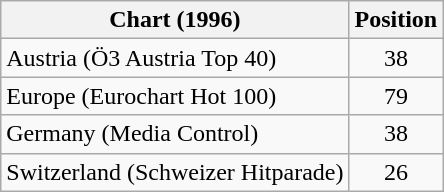<table class="wikitable sortable">
<tr>
<th>Chart (1996)</th>
<th>Position</th>
</tr>
<tr>
<td>Austria (Ö3 Austria Top 40)</td>
<td align="center">38</td>
</tr>
<tr>
<td>Europe (Eurochart Hot 100)</td>
<td align="center">79</td>
</tr>
<tr>
<td>Germany (Media Control)</td>
<td align="center">38</td>
</tr>
<tr>
<td>Switzerland (Schweizer Hitparade)</td>
<td align="center">26</td>
</tr>
</table>
